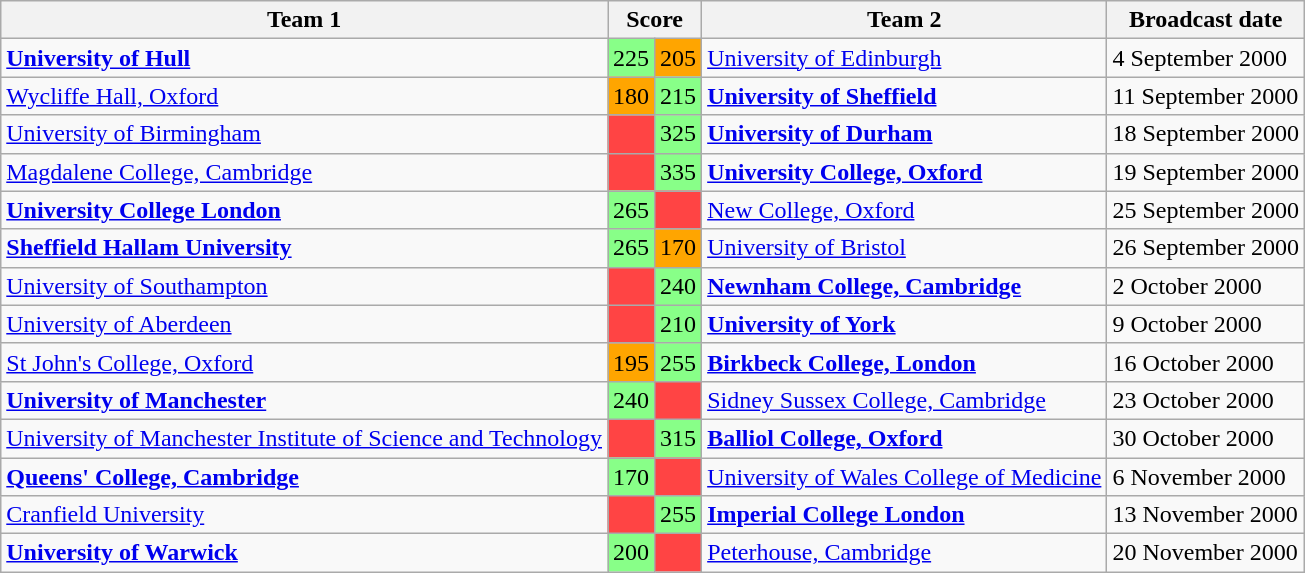<table class="wikitable" border="1">
<tr>
<th>Team 1</th>
<th colspan=2>Score</th>
<th>Team 2</th>
<th>Broadcast date</th>
</tr>
<tr>
<td><strong><a href='#'>University of Hull</a></strong></td>
<td style="background:#88ff88">225</td>
<td style="background:orange">205</td>
<td><a href='#'>University of Edinburgh</a></td>
<td>4 September 2000</td>
</tr>
<tr>
<td><a href='#'>Wycliffe Hall, Oxford</a></td>
<td style="background:orange">180</td>
<td style="background:#88ff88">215</td>
<td><strong><a href='#'>University of Sheffield</a></strong></td>
<td>11 September 2000</td>
</tr>
<tr>
<td><a href='#'>University of Birmingham</a></td>
<td style="background:#ff4444"></td>
<td style="background:#88ff88">325</td>
<td><strong><a href='#'>University of Durham</a></strong></td>
<td>18 September 2000</td>
</tr>
<tr>
<td><a href='#'>Magdalene College, Cambridge</a></td>
<td style="background:#ff4444"></td>
<td style="background:#88ff88">335</td>
<td><strong><a href='#'>University College, Oxford</a></strong></td>
<td>19 September 2000</td>
</tr>
<tr>
<td><strong><a href='#'>University College London</a></strong></td>
<td style="background:#88ff88">265</td>
<td style="background:#ff4444"></td>
<td><a href='#'>New College, Oxford</a></td>
<td>25 September 2000</td>
</tr>
<tr>
<td><strong><a href='#'>Sheffield Hallam University</a></strong></td>
<td style="background:#88ff88">265</td>
<td style="background:orange">170</td>
<td><a href='#'>University of Bristol</a></td>
<td>26 September 2000</td>
</tr>
<tr>
<td><a href='#'>University of Southampton</a></td>
<td style="background:#ff4444"></td>
<td style="background:#88ff88">240</td>
<td><strong><a href='#'>Newnham College, Cambridge</a></strong></td>
<td>2 October 2000</td>
</tr>
<tr>
<td><a href='#'>University of Aberdeen</a></td>
<td style="background:#ff4444"></td>
<td style="background:#88ff88">210</td>
<td><strong><a href='#'>University of York</a></strong></td>
<td>9 October 2000</td>
</tr>
<tr>
<td><a href='#'>St John's College, Oxford</a></td>
<td style="background:orange">195</td>
<td style="background:#88ff88">255</td>
<td><strong><a href='#'>Birkbeck College, London</a></strong></td>
<td>16 October 2000</td>
</tr>
<tr>
<td><strong><a href='#'>University of Manchester</a></strong></td>
<td style="background:#88ff88">240</td>
<td style="background:#ff4444"></td>
<td><a href='#'>Sidney Sussex College, Cambridge</a></td>
<td>23 October 2000</td>
</tr>
<tr>
<td><a href='#'>University of Manchester Institute of Science and Technology</a></td>
<td style="background:#ff4444"></td>
<td style="background:#88ff88">315</td>
<td><strong><a href='#'>Balliol College, Oxford</a></strong></td>
<td>30 October 2000</td>
</tr>
<tr>
<td><strong><a href='#'>Queens' College, Cambridge</a></strong></td>
<td style="background:#88ff88">170</td>
<td style="background:#ff4444"></td>
<td><a href='#'>University of Wales College of Medicine</a></td>
<td>6 November 2000</td>
</tr>
<tr>
<td><a href='#'>Cranfield University</a></td>
<td style="background:#ff4444"></td>
<td style="background:#88ff88">255</td>
<td><strong><a href='#'>Imperial College London</a></strong></td>
<td>13 November 2000</td>
</tr>
<tr>
<td><strong><a href='#'>University of Warwick</a></strong></td>
<td style="background:#88ff88">200</td>
<td style="background:#ff4444"></td>
<td><a href='#'>Peterhouse, Cambridge</a></td>
<td>20 November 2000</td>
</tr>
</table>
